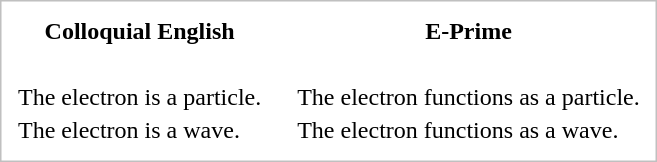<table border="0" style="padding:8px; border: solid silver 1px">
<tr>
<th>Colloquial English</th>
<th>    </th>
<th>E-Prime</th>
</tr>
<tr>
<td colspan="3"><br></td>
</tr>
<tr>
<td>The electron is a particle.</td>
<td> </td>
<td>The electron functions as a particle.</td>
</tr>
<tr>
<td>The electron is a wave.</td>
<td> </td>
<td>The electron functions as a wave.</td>
</tr>
</table>
